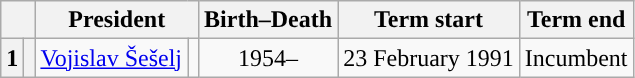<table class="wikitable" style="text-align:center">
<tr>
<th colspan="2"></th>
<th colspan="2">President</th>
<th>Birth–Death</th>
<th>Term start</th>
<th>Term end</th>
</tr>
<tr>
<th>1</th>
<th style="background:"></th>
<td><a href='#'>Vojislav Šešelj</a></td>
<td></td>
<td>1954–</td>
<td>23 February 1991</td>
<td>Incumbent</td>
</tr>
</table>
